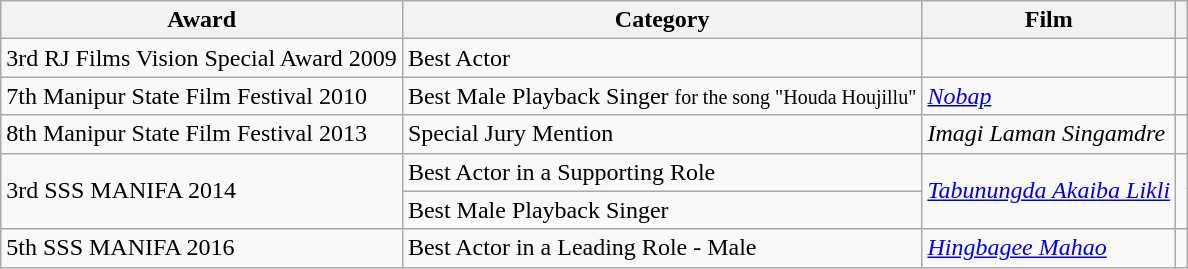<table class="wikitable sortable">
<tr>
<th>Award</th>
<th>Category</th>
<th>Film</th>
<th></th>
</tr>
<tr>
<td>3rd RJ Films Vision Special Award 2009</td>
<td>Best Actor</td>
<td></td>
<td></td>
</tr>
<tr>
<td>7th Manipur State Film Festival 2010</td>
<td>Best Male Playback Singer <small>for the song "Houda Houjillu"</small></td>
<td><em><a href='#'>Nobap</a></em></td>
<td></td>
</tr>
<tr>
<td>8th Manipur State Film Festival 2013</td>
<td>Special Jury Mention</td>
<td><em>Imagi Laman Singamdre</em></td>
<td></td>
</tr>
<tr>
<td rowspan="2">3rd SSS MANIFA 2014</td>
<td>Best Actor in a Supporting Role</td>
<td rowspan="2"><em><a href='#'>Tabunungda Akaiba Likli</a></em></td>
<td rowspan="2"></td>
</tr>
<tr>
<td>Best Male Playback Singer</td>
</tr>
<tr>
<td>5th SSS MANIFA 2016</td>
<td>Best Actor in a Leading Role - Male</td>
<td><em><a href='#'>Hingbagee Mahao</a></em></td>
<td></td>
</tr>
</table>
